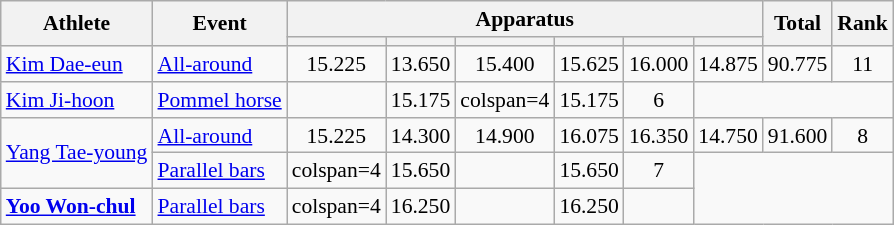<table class="wikitable" style="font-size:90%">
<tr>
<th rowspan=2>Athlete</th>
<th rowspan=2>Event</th>
<th colspan =6>Apparatus</th>
<th rowspan=2>Total</th>
<th rowspan=2>Rank</th>
</tr>
<tr style="font-size:95%">
<th></th>
<th></th>
<th></th>
<th></th>
<th></th>
<th></th>
</tr>
<tr align=center>
<td align=left><a href='#'>Kim Dae-eun</a></td>
<td align=left><a href='#'>All-around</a></td>
<td>15.225</td>
<td>13.650</td>
<td>15.400</td>
<td>15.625</td>
<td>16.000</td>
<td>14.875</td>
<td>90.775</td>
<td>11</td>
</tr>
<tr align=center>
<td align=left><a href='#'>Kim Ji-hoon</a></td>
<td align=left><a href='#'>Pommel horse</a></td>
<td></td>
<td>15.175</td>
<td>colspan=4 </td>
<td>15.175</td>
<td>6</td>
</tr>
<tr align=center>
<td align=left rowspan=2><a href='#'>Yang Tae-young</a></td>
<td align=left><a href='#'>All-around</a></td>
<td>15.225</td>
<td>14.300</td>
<td>14.900</td>
<td>16.075</td>
<td>16.350</td>
<td>14.750</td>
<td>91.600</td>
<td>8</td>
</tr>
<tr align=center>
<td align=left><a href='#'>Parallel bars</a></td>
<td>colspan=4 </td>
<td>15.650</td>
<td></td>
<td>15.650</td>
<td>7</td>
</tr>
<tr align=center>
<td align=left><strong><a href='#'>Yoo Won-chul</a></strong></td>
<td align=left><a href='#'>Parallel bars</a></td>
<td>colspan=4 </td>
<td>16.250</td>
<td></td>
<td>16.250</td>
<td></td>
</tr>
</table>
